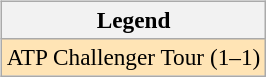<table>
<tr valign=top>
<td><br><table class="wikitable" style=font-size:97%>
<tr>
<th>Legend</th>
</tr>
<tr style="background:moccasin;">
<td>ATP Challenger Tour (1–1)</td>
</tr>
</table>
</td>
<td></td>
</tr>
</table>
